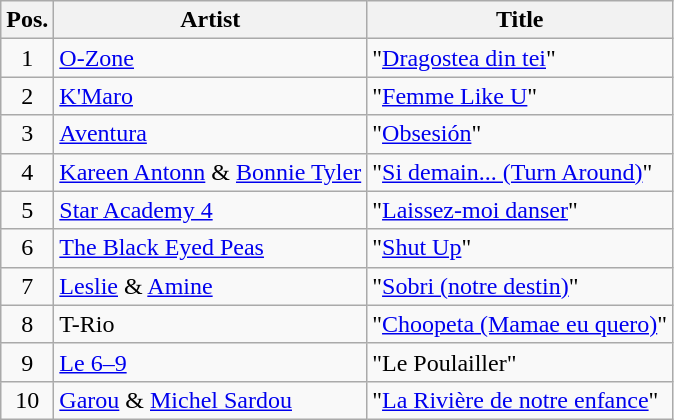<table class="wikitable sortable">
<tr>
<th>Pos.</th>
<th>Artist</th>
<th>Title</th>
</tr>
<tr>
<td style="text-align: center;">1</td>
<td><a href='#'>O-Zone</a></td>
<td>"<a href='#'>Dragostea din tei</a>"</td>
</tr>
<tr>
<td style="text-align: center;">2</td>
<td><a href='#'>K'Maro</a></td>
<td>"<a href='#'>Femme Like U</a>"</td>
</tr>
<tr>
<td style="text-align: center;">3</td>
<td><a href='#'>Aventura</a></td>
<td>"<a href='#'>Obsesión</a>"</td>
</tr>
<tr>
<td style="text-align: center;">4</td>
<td><a href='#'>Kareen Antonn</a> & <a href='#'>Bonnie Tyler</a></td>
<td>"<a href='#'>Si demain... (Turn Around)</a>"</td>
</tr>
<tr>
<td style="text-align: center;">5</td>
<td><a href='#'>Star Academy 4</a></td>
<td>"<a href='#'>Laissez-moi danser</a>"</td>
</tr>
<tr>
<td style="text-align: center;">6</td>
<td><a href='#'>The Black Eyed Peas</a></td>
<td>"<a href='#'>Shut Up</a>"</td>
</tr>
<tr>
<td style="text-align: center;">7</td>
<td><a href='#'>Leslie</a> & <a href='#'>Amine</a></td>
<td>"<a href='#'>Sobri (notre destin)</a>"</td>
</tr>
<tr>
<td style="text-align: center;">8</td>
<td>T-Rio</td>
<td>"<a href='#'>Choopeta (Mamae eu quero)</a>"</td>
</tr>
<tr>
<td style="text-align: center;">9</td>
<td><a href='#'>Le 6–9</a></td>
<td>"Le Poulailler"</td>
</tr>
<tr>
<td style="text-align: center;">10</td>
<td><a href='#'>Garou</a> & <a href='#'>Michel Sardou</a></td>
<td>"<a href='#'>La Rivière de notre enfance</a>"</td>
</tr>
</table>
